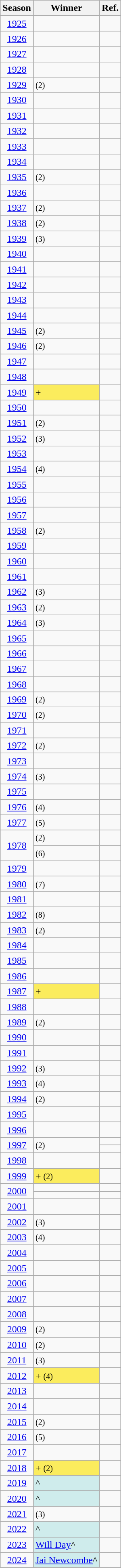<table class="wikitable sortable" style="text-align:center">
<tr>
<th>Season</th>
<th>Winner</th>
<th class="unsortable">Ref.</th>
</tr>
<tr>
<td><a href='#'>1925</a></td>
<td align=left></td>
<td></td>
</tr>
<tr>
<td><a href='#'>1926</a></td>
<td></td>
<td></td>
</tr>
<tr>
<td><a href='#'>1927</a></td>
<td align=left></td>
<td></td>
</tr>
<tr>
<td><a href='#'>1928</a></td>
<td align=left></td>
<td></td>
</tr>
<tr>
<td><a href='#'>1929</a></td>
<td align=left> <small>(2)</small></td>
<td></td>
</tr>
<tr>
<td><a href='#'>1930</a></td>
<td align=left></td>
<td></td>
</tr>
<tr>
<td><a href='#'>1931</a></td>
<td></td>
<td></td>
</tr>
<tr>
<td><a href='#'>1932</a></td>
<td align=left></td>
<td></td>
</tr>
<tr>
<td><a href='#'>1933</a></td>
<td align=left></td>
<td></td>
</tr>
<tr>
<td><a href='#'>1934</a></td>
<td align=left></td>
<td></td>
</tr>
<tr>
<td><a href='#'>1935</a></td>
<td align=left> <small>(2)</small></td>
<td></td>
</tr>
<tr>
<td><a href='#'>1936</a></td>
<td align=left></td>
<td></td>
</tr>
<tr>
<td><a href='#'>1937</a></td>
<td align=left> <small>(2)</small></td>
</tr>
<tr>
<td><a href='#'>1938</a></td>
<td align=left> <small>(2)</small></td>
<td></td>
</tr>
<tr>
<td><a href='#'>1939</a></td>
<td align=left> <small>(3)</small></td>
<td></td>
</tr>
<tr>
<td><a href='#'>1940</a></td>
<td align=left></td>
<td></td>
</tr>
<tr>
<td><a href='#'>1941</a></td>
<td align=left></td>
<td></td>
</tr>
<tr>
<td><a href='#'>1942</a></td>
<td align=left></td>
<td></td>
</tr>
<tr>
<td><a href='#'>1943</a></td>
<td align=left></td>
<td></td>
</tr>
<tr>
<td><a href='#'>1944</a></td>
<td align=left></td>
<td></td>
</tr>
<tr>
<td><a href='#'>1945</a></td>
<td align=left> <small>(2)</small></td>
<td></td>
</tr>
<tr>
<td><a href='#'>1946</a></td>
<td align=left> <small>(2)</small></td>
<td></td>
</tr>
<tr>
<td><a href='#'>1947</a></td>
<td align=left></td>
<td></td>
</tr>
<tr>
<td><a href='#'>1948</a></td>
<td align=left></td>
<td></td>
</tr>
<tr>
<td><a href='#'>1949</a></td>
<td style="text-align:left; background:#fbec5d;">+</td>
<td></td>
</tr>
<tr>
<td><a href='#'>1950</a></td>
<td align=left></td>
<td></td>
</tr>
<tr>
<td><a href='#'>1951</a></td>
<td align=left> <small>(2)</small></td>
<td></td>
</tr>
<tr>
<td><a href='#'>1952</a></td>
<td align=left> <small>(3)</small></td>
<td></td>
</tr>
<tr>
<td><a href='#'>1953</a></td>
<td align=left></td>
<td></td>
</tr>
<tr>
<td><a href='#'>1954</a></td>
<td align=left> <small>(4)</small></td>
<td></td>
</tr>
<tr>
<td><a href='#'>1955</a></td>
<td align=left></td>
<td></td>
</tr>
<tr>
<td><a href='#'>1956</a></td>
<td align=left></td>
<td></td>
</tr>
<tr>
<td><a href='#'>1957</a></td>
<td align="left"></td>
<td></td>
</tr>
<tr>
<td><a href='#'>1958</a></td>
<td align="left"> <small>(2)</small></td>
<td></td>
</tr>
<tr>
<td><a href='#'>1959</a></td>
<td align="left"></td>
<td></td>
</tr>
<tr>
<td><a href='#'>1960</a></td>
<td align="left"></td>
<td></td>
</tr>
<tr>
<td><a href='#'>1961</a></td>
<td align="left"></td>
<td></td>
</tr>
<tr>
<td><a href='#'>1962</a></td>
<td align="left"> <small>(3)</small></td>
<td></td>
</tr>
<tr>
<td><a href='#'>1963</a></td>
<td align="left"> <small>(2)</small></td>
<td></td>
</tr>
<tr>
<td><a href='#'>1964</a></td>
<td align="left"> <small>(3)</small></td>
<td></td>
</tr>
<tr>
<td><a href='#'>1965</a></td>
<td align="left"></td>
<td></td>
</tr>
<tr>
<td><a href='#'>1966</a></td>
<td align="left"></td>
<td></td>
</tr>
<tr>
<td><a href='#'>1967</a></td>
<td align="left"></td>
<td></td>
</tr>
<tr>
<td><a href='#'>1968</a></td>
<td align="left"></td>
<td></td>
</tr>
<tr>
<td><a href='#'>1969</a></td>
<td align="left"> <small>(2)</small></td>
<td></td>
</tr>
<tr>
<td><a href='#'>1970</a></td>
<td align="left"> <small>(2)</small></td>
<td></td>
</tr>
<tr>
<td><a href='#'>1971</a></td>
<td align="left"></td>
<td></td>
</tr>
<tr>
<td><a href='#'>1972</a></td>
<td align="left"> <small>(2)</small></td>
<td></td>
</tr>
<tr>
<td><a href='#'>1973</a></td>
<td align="left"></td>
<td></td>
</tr>
<tr>
<td><a href='#'>1974</a></td>
<td align="left"> <small>(3)</small></td>
<td></td>
</tr>
<tr>
<td><a href='#'>1975</a></td>
<td align="left"></td>
<td></td>
</tr>
<tr>
<td><a href='#'>1976</a></td>
<td align="left"> <small>(4)</small></td>
<td></td>
</tr>
<tr>
<td><a href='#'>1977</a></td>
<td align="left"> <small>(5)</small></td>
<td></td>
</tr>
<tr>
<td rowspan="2"><a href='#'>1978</a></td>
<td align="left"> <small>(2)</small></td>
<td></td>
</tr>
<tr>
<td align="left"> <small>(6)</small></td>
<td></td>
</tr>
<tr>
<td><a href='#'>1979</a></td>
<td align="left"></td>
<td></td>
</tr>
<tr>
<td><a href='#'>1980</a></td>
<td align="left"> <small>(7)</small></td>
<td></td>
</tr>
<tr>
<td><a href='#'>1981</a></td>
<td align="left"></td>
<td></td>
</tr>
<tr>
<td><a href='#'>1982</a></td>
<td align="left"> <small>(8)</small></td>
<td></td>
</tr>
<tr>
<td><a href='#'>1983</a></td>
<td align="left"> <small>(2)</small></td>
<td></td>
</tr>
<tr>
<td><a href='#'>1984</a></td>
<td align="left"></td>
<td></td>
</tr>
<tr>
<td><a href='#'>1985</a></td>
<td align="left"></td>
<td></td>
</tr>
<tr>
<td><a href='#'>1986</a></td>
<td align="left"></td>
<td></td>
</tr>
<tr>
<td><a href='#'>1987</a></td>
<td style="text-align:left; background:#fbec5d;">+</td>
<td></td>
</tr>
<tr>
<td><a href='#'>1988</a></td>
<td align="left"></td>
<td></td>
</tr>
<tr>
<td><a href='#'>1989</a></td>
<td align="left"> <small>(2)</small></td>
<td></td>
</tr>
<tr>
<td><a href='#'>1990</a></td>
<td align="left"></td>
<td></td>
</tr>
<tr>
<td><a href='#'>1991</a></td>
<td align="left"></td>
<td></td>
</tr>
<tr>
<td><a href='#'>1992</a></td>
<td align="left"> <small>(3)</small></td>
<td></td>
</tr>
<tr>
<td><a href='#'>1993</a></td>
<td align="left"> <small>(4)</small></td>
<td></td>
</tr>
<tr>
<td><a href='#'>1994</a></td>
<td align="left"> <small>(2)</small></td>
<td></td>
</tr>
<tr>
<td><a href='#'>1995</a></td>
<td align="left"></td>
<td></td>
</tr>
<tr>
<td><a href='#'>1996</a></td>
<td align="left"></td>
<td></td>
</tr>
<tr>
<td rowspan="2"><a href='#'>1997</a></td>
<td rowspan="2" align="left"> <small>(2)</small></td>
<td></td>
</tr>
<tr>
<td></td>
</tr>
<tr>
<td><a href='#'>1998</a></td>
<td align="left"></td>
<td></td>
</tr>
<tr>
<td><a href='#'>1999</a></td>
<td style="text-align:left; background:#fbec5d;">+ <small>(2)</small></td>
<td></td>
</tr>
<tr>
<td rowspan="2"><a href='#'>2000</a></td>
<td align="left"></td>
<td></td>
</tr>
<tr>
<td align="left"></td>
<td></td>
</tr>
<tr>
<td><a href='#'>2001</a></td>
<td align="left"></td>
<td></td>
</tr>
<tr>
<td><a href='#'>2002</a></td>
<td align="left"> <small>(3)</small></td>
<td></td>
</tr>
<tr>
<td><a href='#'>2003</a></td>
<td align="left"> <small>(4)</small></td>
<td></td>
</tr>
<tr>
<td><a href='#'>2004</a></td>
<td align="left"></td>
<td></td>
</tr>
<tr>
<td><a href='#'>2005</a></td>
<td align="left"></td>
<td></td>
</tr>
<tr>
<td><a href='#'>2006</a></td>
<td align="left"></td>
<td></td>
</tr>
<tr>
<td><a href='#'>2007</a></td>
<td align="left"></td>
<td></td>
</tr>
<tr>
<td><a href='#'>2008</a></td>
<td align="left"></td>
<td></td>
</tr>
<tr>
<td><a href='#'>2009</a></td>
<td align="left"> <small>(2)</small></td>
<td></td>
</tr>
<tr>
<td><a href='#'>2010</a></td>
<td align="left"> <small>(2)</small></td>
<td></td>
</tr>
<tr>
<td><a href='#'>2011</a></td>
<td align="left"> <small>(3)</small></td>
<td></td>
</tr>
<tr>
<td><a href='#'>2012</a></td>
<td style="text-align:left; background:#fbec5d;">+ <small>(4)</small></td>
<td></td>
</tr>
<tr>
<td><a href='#'>2013</a></td>
<td align="left"></td>
<td></td>
</tr>
<tr>
<td><a href='#'>2014</a></td>
<td align="left"></td>
<td></td>
</tr>
<tr>
<td><a href='#'>2015</a></td>
<td align="left"> <small>(2)</small></td>
<td></td>
</tr>
<tr>
<td><a href='#'>2016</a></td>
<td align="left"> <small>(5)</small></td>
<td></td>
</tr>
<tr>
<td><a href='#'>2017</a></td>
<td align="left"></td>
<td></td>
</tr>
<tr>
<td><a href='#'>2018</a></td>
<td style="text-align:left; background:#fbec5d;">+ <small>(2)</small></td>
<td></td>
</tr>
<tr>
<td><a href='#'>2019</a></td>
<td style="background:#cfecec;" align="left">^</td>
<td></td>
</tr>
<tr>
<td><a href='#'>2020</a></td>
<td style="background:#cfecec;" align="left">^</td>
<td></td>
</tr>
<tr>
<td><a href='#'>2021</a></td>
<td align="left"> <small>(3)</small></td>
<td></td>
</tr>
<tr>
<td><a href='#'>2022</a></td>
<td style="background:#cfecec;" align="left">^</td>
<td></td>
</tr>
<tr>
<td><a href='#'>2023</a></td>
<td style="background:#cfecec;" align="left"><a href='#'>Will Day</a>^</td>
<td></td>
</tr>
<tr>
<td><a href='#'>2024</a></td>
<td style="background:#cfecec;" align="left"><a href='#'>Jai Newcombe</a>^</td>
<td></td>
</tr>
</table>
